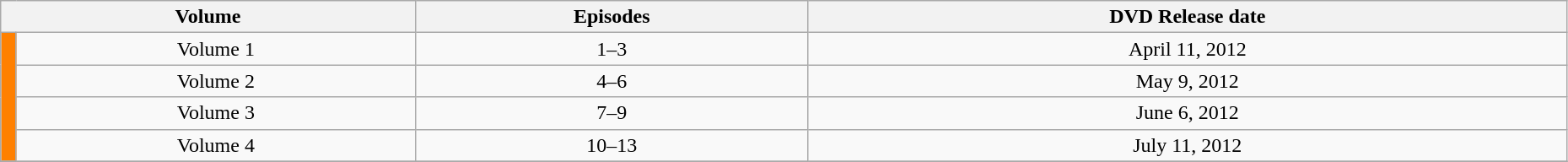<table class="wikitable" style="text-align: center; width: 98%;">
<tr>
<th ! colspan="2">Volume</th>
<th>Episodes</th>
<th>DVD Release date</th>
</tr>
<tr>
<td rowspan="4" width="1%" style="background: #FF8000;"></td>
<td>Volume 1</td>
<td>1–3</td>
<td>April 11, 2012</td>
</tr>
<tr>
<td>Volume 2</td>
<td>4–6</td>
<td>May 9, 2012</td>
</tr>
<tr>
<td>Volume 3</td>
<td>7–9</td>
<td>June 6, 2012</td>
</tr>
<tr>
<td>Volume 4</td>
<td>10–13</td>
<td>July 11, 2012</td>
</tr>
<tr>
</tr>
</table>
